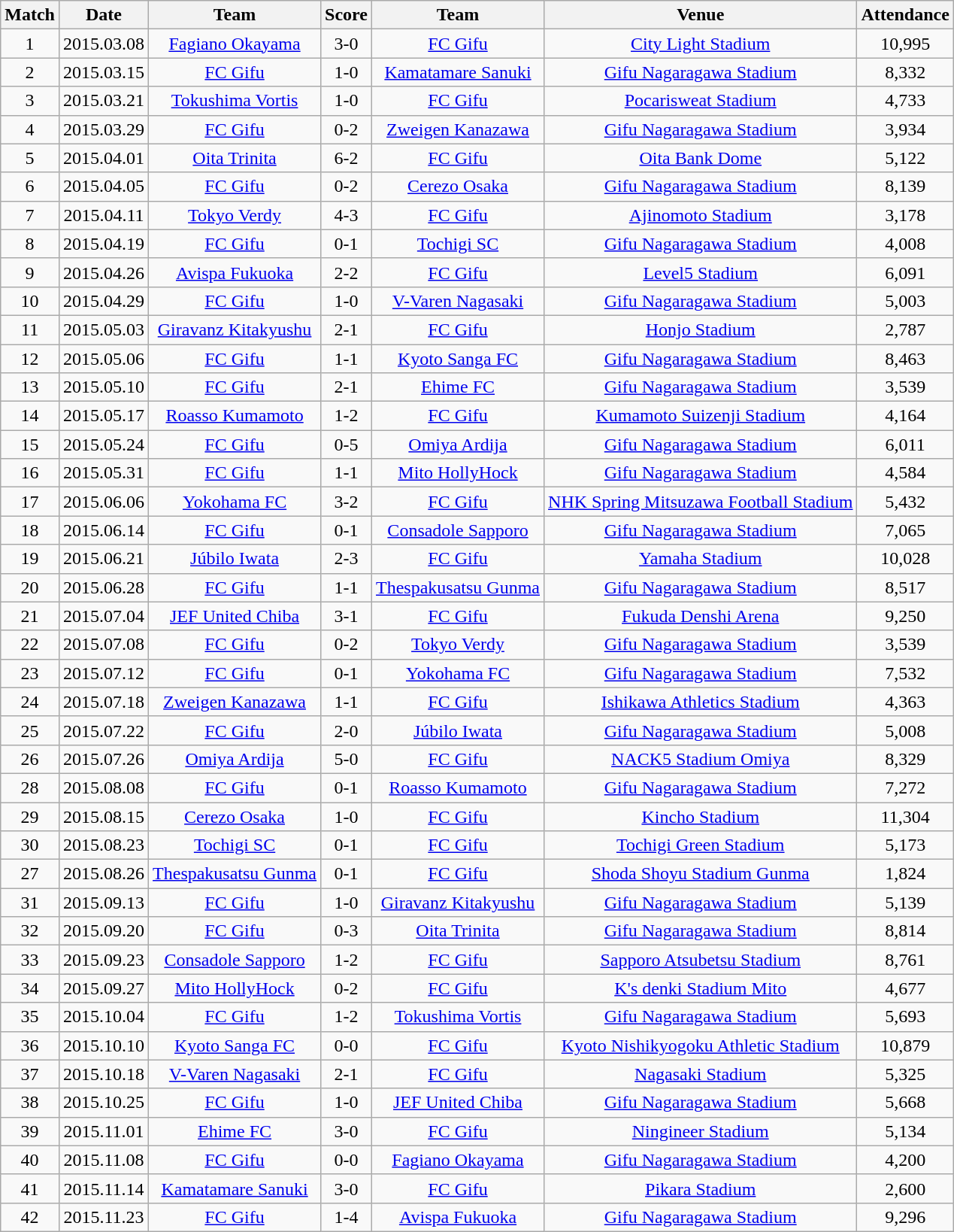<table class="wikitable" style="text-align:center;">
<tr>
<th>Match</th>
<th>Date</th>
<th>Team</th>
<th>Score</th>
<th>Team</th>
<th>Venue</th>
<th>Attendance</th>
</tr>
<tr>
<td>1</td>
<td>2015.03.08</td>
<td><a href='#'>Fagiano Okayama</a></td>
<td>3-0</td>
<td><a href='#'>FC Gifu</a></td>
<td><a href='#'>City Light Stadium</a></td>
<td>10,995</td>
</tr>
<tr>
<td>2</td>
<td>2015.03.15</td>
<td><a href='#'>FC Gifu</a></td>
<td>1-0</td>
<td><a href='#'>Kamatamare Sanuki</a></td>
<td><a href='#'>Gifu Nagaragawa Stadium</a></td>
<td>8,332</td>
</tr>
<tr>
<td>3</td>
<td>2015.03.21</td>
<td><a href='#'>Tokushima Vortis</a></td>
<td>1-0</td>
<td><a href='#'>FC Gifu</a></td>
<td><a href='#'>Pocarisweat Stadium</a></td>
<td>4,733</td>
</tr>
<tr>
<td>4</td>
<td>2015.03.29</td>
<td><a href='#'>FC Gifu</a></td>
<td>0-2</td>
<td><a href='#'>Zweigen Kanazawa</a></td>
<td><a href='#'>Gifu Nagaragawa Stadium</a></td>
<td>3,934</td>
</tr>
<tr>
<td>5</td>
<td>2015.04.01</td>
<td><a href='#'>Oita Trinita</a></td>
<td>6-2</td>
<td><a href='#'>FC Gifu</a></td>
<td><a href='#'>Oita Bank Dome</a></td>
<td>5,122</td>
</tr>
<tr>
<td>6</td>
<td>2015.04.05</td>
<td><a href='#'>FC Gifu</a></td>
<td>0-2</td>
<td><a href='#'>Cerezo Osaka</a></td>
<td><a href='#'>Gifu Nagaragawa Stadium</a></td>
<td>8,139</td>
</tr>
<tr>
<td>7</td>
<td>2015.04.11</td>
<td><a href='#'>Tokyo Verdy</a></td>
<td>4-3</td>
<td><a href='#'>FC Gifu</a></td>
<td><a href='#'>Ajinomoto Stadium</a></td>
<td>3,178</td>
</tr>
<tr>
<td>8</td>
<td>2015.04.19</td>
<td><a href='#'>FC Gifu</a></td>
<td>0-1</td>
<td><a href='#'>Tochigi SC</a></td>
<td><a href='#'>Gifu Nagaragawa Stadium</a></td>
<td>4,008</td>
</tr>
<tr>
<td>9</td>
<td>2015.04.26</td>
<td><a href='#'>Avispa Fukuoka</a></td>
<td>2-2</td>
<td><a href='#'>FC Gifu</a></td>
<td><a href='#'>Level5 Stadium</a></td>
<td>6,091</td>
</tr>
<tr>
<td>10</td>
<td>2015.04.29</td>
<td><a href='#'>FC Gifu</a></td>
<td>1-0</td>
<td><a href='#'>V-Varen Nagasaki</a></td>
<td><a href='#'>Gifu Nagaragawa Stadium</a></td>
<td>5,003</td>
</tr>
<tr>
<td>11</td>
<td>2015.05.03</td>
<td><a href='#'>Giravanz Kitakyushu</a></td>
<td>2-1</td>
<td><a href='#'>FC Gifu</a></td>
<td><a href='#'>Honjo Stadium</a></td>
<td>2,787</td>
</tr>
<tr>
<td>12</td>
<td>2015.05.06</td>
<td><a href='#'>FC Gifu</a></td>
<td>1-1</td>
<td><a href='#'>Kyoto Sanga FC</a></td>
<td><a href='#'>Gifu Nagaragawa Stadium</a></td>
<td>8,463</td>
</tr>
<tr>
<td>13</td>
<td>2015.05.10</td>
<td><a href='#'>FC Gifu</a></td>
<td>2-1</td>
<td><a href='#'>Ehime FC</a></td>
<td><a href='#'>Gifu Nagaragawa Stadium</a></td>
<td>3,539</td>
</tr>
<tr>
<td>14</td>
<td>2015.05.17</td>
<td><a href='#'>Roasso Kumamoto</a></td>
<td>1-2</td>
<td><a href='#'>FC Gifu</a></td>
<td><a href='#'>Kumamoto Suizenji Stadium</a></td>
<td>4,164</td>
</tr>
<tr>
<td>15</td>
<td>2015.05.24</td>
<td><a href='#'>FC Gifu</a></td>
<td>0-5</td>
<td><a href='#'>Omiya Ardija</a></td>
<td><a href='#'>Gifu Nagaragawa Stadium</a></td>
<td>6,011</td>
</tr>
<tr>
<td>16</td>
<td>2015.05.31</td>
<td><a href='#'>FC Gifu</a></td>
<td>1-1</td>
<td><a href='#'>Mito HollyHock</a></td>
<td><a href='#'>Gifu Nagaragawa Stadium</a></td>
<td>4,584</td>
</tr>
<tr>
<td>17</td>
<td>2015.06.06</td>
<td><a href='#'>Yokohama FC</a></td>
<td>3-2</td>
<td><a href='#'>FC Gifu</a></td>
<td><a href='#'>NHK Spring Mitsuzawa Football Stadium</a></td>
<td>5,432</td>
</tr>
<tr>
<td>18</td>
<td>2015.06.14</td>
<td><a href='#'>FC Gifu</a></td>
<td>0-1</td>
<td><a href='#'>Consadole Sapporo</a></td>
<td><a href='#'>Gifu Nagaragawa Stadium</a></td>
<td>7,065</td>
</tr>
<tr>
<td>19</td>
<td>2015.06.21</td>
<td><a href='#'>Júbilo Iwata</a></td>
<td>2-3</td>
<td><a href='#'>FC Gifu</a></td>
<td><a href='#'>Yamaha Stadium</a></td>
<td>10,028</td>
</tr>
<tr>
<td>20</td>
<td>2015.06.28</td>
<td><a href='#'>FC Gifu</a></td>
<td>1-1</td>
<td><a href='#'>Thespakusatsu Gunma</a></td>
<td><a href='#'>Gifu Nagaragawa Stadium</a></td>
<td>8,517</td>
</tr>
<tr>
<td>21</td>
<td>2015.07.04</td>
<td><a href='#'>JEF United Chiba</a></td>
<td>3-1</td>
<td><a href='#'>FC Gifu</a></td>
<td><a href='#'>Fukuda Denshi Arena</a></td>
<td>9,250</td>
</tr>
<tr>
<td>22</td>
<td>2015.07.08</td>
<td><a href='#'>FC Gifu</a></td>
<td>0-2</td>
<td><a href='#'>Tokyo Verdy</a></td>
<td><a href='#'>Gifu Nagaragawa Stadium</a></td>
<td>3,539</td>
</tr>
<tr>
<td>23</td>
<td>2015.07.12</td>
<td><a href='#'>FC Gifu</a></td>
<td>0-1</td>
<td><a href='#'>Yokohama FC</a></td>
<td><a href='#'>Gifu Nagaragawa Stadium</a></td>
<td>7,532</td>
</tr>
<tr>
<td>24</td>
<td>2015.07.18</td>
<td><a href='#'>Zweigen Kanazawa</a></td>
<td>1-1</td>
<td><a href='#'>FC Gifu</a></td>
<td><a href='#'>Ishikawa Athletics Stadium</a></td>
<td>4,363</td>
</tr>
<tr>
<td>25</td>
<td>2015.07.22</td>
<td><a href='#'>FC Gifu</a></td>
<td>2-0</td>
<td><a href='#'>Júbilo Iwata</a></td>
<td><a href='#'>Gifu Nagaragawa Stadium</a></td>
<td>5,008</td>
</tr>
<tr>
<td>26</td>
<td>2015.07.26</td>
<td><a href='#'>Omiya Ardija</a></td>
<td>5-0</td>
<td><a href='#'>FC Gifu</a></td>
<td><a href='#'>NACK5 Stadium Omiya</a></td>
<td>8,329</td>
</tr>
<tr>
<td>28</td>
<td>2015.08.08</td>
<td><a href='#'>FC Gifu</a></td>
<td>0-1</td>
<td><a href='#'>Roasso Kumamoto</a></td>
<td><a href='#'>Gifu Nagaragawa Stadium</a></td>
<td>7,272</td>
</tr>
<tr>
<td>29</td>
<td>2015.08.15</td>
<td><a href='#'>Cerezo Osaka</a></td>
<td>1-0</td>
<td><a href='#'>FC Gifu</a></td>
<td><a href='#'>Kincho Stadium</a></td>
<td>11,304</td>
</tr>
<tr>
<td>30</td>
<td>2015.08.23</td>
<td><a href='#'>Tochigi SC</a></td>
<td>0-1</td>
<td><a href='#'>FC Gifu</a></td>
<td><a href='#'>Tochigi Green Stadium</a></td>
<td>5,173</td>
</tr>
<tr>
<td>27</td>
<td>2015.08.26</td>
<td><a href='#'>Thespakusatsu Gunma</a></td>
<td>0-1</td>
<td><a href='#'>FC Gifu</a></td>
<td><a href='#'>Shoda Shoyu Stadium Gunma</a></td>
<td>1,824</td>
</tr>
<tr>
<td>31</td>
<td>2015.09.13</td>
<td><a href='#'>FC Gifu</a></td>
<td>1-0</td>
<td><a href='#'>Giravanz Kitakyushu</a></td>
<td><a href='#'>Gifu Nagaragawa Stadium</a></td>
<td>5,139</td>
</tr>
<tr>
<td>32</td>
<td>2015.09.20</td>
<td><a href='#'>FC Gifu</a></td>
<td>0-3</td>
<td><a href='#'>Oita Trinita</a></td>
<td><a href='#'>Gifu Nagaragawa Stadium</a></td>
<td>8,814</td>
</tr>
<tr>
<td>33</td>
<td>2015.09.23</td>
<td><a href='#'>Consadole Sapporo</a></td>
<td>1-2</td>
<td><a href='#'>FC Gifu</a></td>
<td><a href='#'>Sapporo Atsubetsu Stadium</a></td>
<td>8,761</td>
</tr>
<tr>
<td>34</td>
<td>2015.09.27</td>
<td><a href='#'>Mito HollyHock</a></td>
<td>0-2</td>
<td><a href='#'>FC Gifu</a></td>
<td><a href='#'>K's denki Stadium Mito</a></td>
<td>4,677</td>
</tr>
<tr>
<td>35</td>
<td>2015.10.04</td>
<td><a href='#'>FC Gifu</a></td>
<td>1-2</td>
<td><a href='#'>Tokushima Vortis</a></td>
<td><a href='#'>Gifu Nagaragawa Stadium</a></td>
<td>5,693</td>
</tr>
<tr>
<td>36</td>
<td>2015.10.10</td>
<td><a href='#'>Kyoto Sanga FC</a></td>
<td>0-0</td>
<td><a href='#'>FC Gifu</a></td>
<td><a href='#'>Kyoto Nishikyogoku Athletic Stadium</a></td>
<td>10,879</td>
</tr>
<tr>
<td>37</td>
<td>2015.10.18</td>
<td><a href='#'>V-Varen Nagasaki</a></td>
<td>2-1</td>
<td><a href='#'>FC Gifu</a></td>
<td><a href='#'>Nagasaki Stadium</a></td>
<td>5,325</td>
</tr>
<tr>
<td>38</td>
<td>2015.10.25</td>
<td><a href='#'>FC Gifu</a></td>
<td>1-0</td>
<td><a href='#'>JEF United Chiba</a></td>
<td><a href='#'>Gifu Nagaragawa Stadium</a></td>
<td>5,668</td>
</tr>
<tr>
<td>39</td>
<td>2015.11.01</td>
<td><a href='#'>Ehime FC</a></td>
<td>3-0</td>
<td><a href='#'>FC Gifu</a></td>
<td><a href='#'>Ningineer Stadium</a></td>
<td>5,134</td>
</tr>
<tr>
<td>40</td>
<td>2015.11.08</td>
<td><a href='#'>FC Gifu</a></td>
<td>0-0</td>
<td><a href='#'>Fagiano Okayama</a></td>
<td><a href='#'>Gifu Nagaragawa Stadium</a></td>
<td>4,200</td>
</tr>
<tr>
<td>41</td>
<td>2015.11.14</td>
<td><a href='#'>Kamatamare Sanuki</a></td>
<td>3-0</td>
<td><a href='#'>FC Gifu</a></td>
<td><a href='#'>Pikara Stadium</a></td>
<td>2,600</td>
</tr>
<tr>
<td>42</td>
<td>2015.11.23</td>
<td><a href='#'>FC Gifu</a></td>
<td>1-4</td>
<td><a href='#'>Avispa Fukuoka</a></td>
<td><a href='#'>Gifu Nagaragawa Stadium</a></td>
<td>9,296</td>
</tr>
</table>
